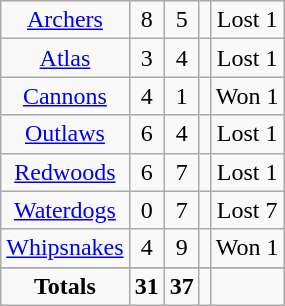<table class="wikitable" style="text-align:center;">
<tr style="text-align:center;">
<td><a href='#'>Archers</a></td>
<td>8</td>
<td>5</td>
<td></td>
<td>Lost 1</td>
</tr>
<tr style="text-align:center;">
<td><a href='#'>Atlas</a></td>
<td>3</td>
<td>4</td>
<td></td>
<td>Lost 1</td>
</tr>
<tr style="text-align:center;">
<td><a href='#'>Cannons</a></td>
<td>4</td>
<td>1</td>
<td></td>
<td>Won 1</td>
</tr>
<tr style="text-align:center;">
<td><a href='#'>Outlaws</a></td>
<td>6</td>
<td>4</td>
<td></td>
<td>Lost 1</td>
</tr>
<tr style="text-align:center;">
<td><a href='#'>Redwoods</a></td>
<td>6</td>
<td>7</td>
<td></td>
<td>Lost 1</td>
</tr>
<tr style="text-align:center;">
<td><a href='#'>Waterdogs</a></td>
<td>0</td>
<td>7</td>
<td></td>
<td>Lost 7</td>
</tr>
<tr style="text-align:center;">
<td><a href='#'>Whipsnakes</a></td>
<td>4</td>
<td>9</td>
<td></td>
<td>Won 1</td>
</tr>
<tr style="text-align:center;">
</tr>
<tr class="unsortable" style="text-align:center; background:#; color:black">
<td><strong>Totals</strong></td>
<td><strong>31</strong></td>
<td><strong>37</strong></td>
<td><strong></strong></td>
<td></td>
</tr>
</table>
